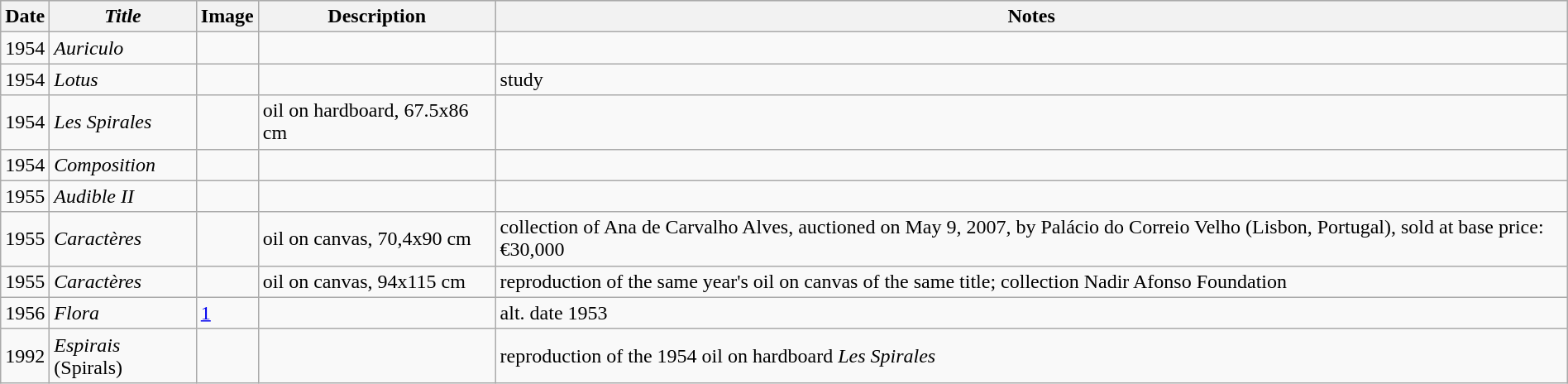<table class="wikitable sortable" border="1" width=100%>
<tr bgcolor="#CCCCCC">
<th>Date</th>
<th><em>Title</em></th>
<th class="unsortable">Image</th>
<th>Description</th>
<th>Notes</th>
</tr>
<tr>
<td>1954</td>
<td><em>Auriculo</em></td>
<td></td>
<td></td>
<td></td>
</tr>
<tr>
<td>1954</td>
<td><em>Lotus</em></td>
<td></td>
<td></td>
<td>study</td>
</tr>
<tr>
<td>1954</td>
<td><em>Les Spirales</em></td>
<td></td>
<td>oil on hardboard, 67.5x86 cm</td>
<td></td>
</tr>
<tr>
<td>1954</td>
<td><em>Composition</em></td>
<td></td>
<td></td>
<td></td>
</tr>
<tr>
<td>1955</td>
<td><em>Audible II</em></td>
<td></td>
<td></td>
<td></td>
</tr>
<tr>
<td>1955</td>
<td><em>Caractères</em></td>
<td>  </td>
<td>oil on canvas, 70,4x90 cm</td>
<td>collection of Ana de Carvalho Alves, auctioned on May 9, 2007, by Palácio do Correio Velho (Lisbon, Portugal), sold at base price: €30,000</td>
</tr>
<tr>
<td>1955</td>
<td><em>Caractères</em></td>
<td></td>
<td>oil on canvas, 94x115 cm</td>
<td>reproduction of the same year's oil on canvas of the same title; collection Nadir Afonso Foundation</td>
</tr>
<tr>
<td>1956</td>
<td><em>Flora</em></td>
<td><a href='#'>1</a> </td>
<td></td>
<td>alt. date 1953</td>
</tr>
<tr>
<td>1992</td>
<td><em>Espirais</em> (Spirals)</td>
<td></td>
<td></td>
<td>reproduction of the 1954 oil on hardboard <em>Les Spirales</em></td>
</tr>
</table>
